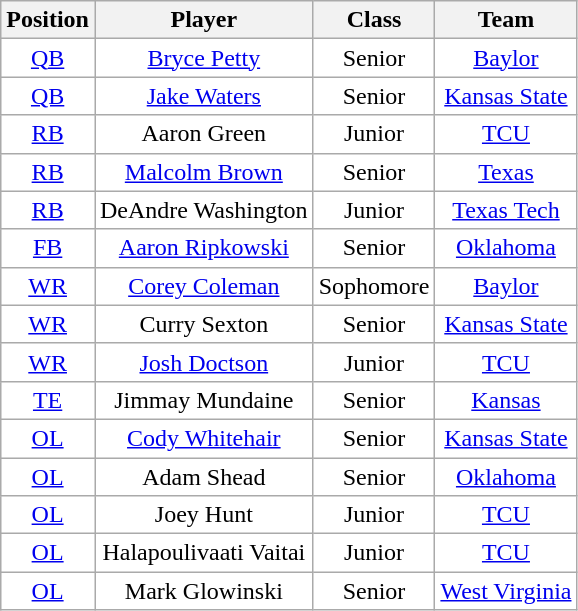<table class="wikitable sortable" border="1">
<tr>
<th>Position</th>
<th>Player</th>
<th>Class</th>
<th>Team</th>
</tr>
<tr>
<td style="text-align:center; background:white"><a href='#'>QB</a></td>
<td style="text-align:center; background:white"><a href='#'>Bryce Petty</a></td>
<td style="text-align:center; background:white">Senior</td>
<td style="text-align:center; background:white"><a href='#'>Baylor</a></td>
</tr>
<tr>
<td style="text-align:center; background:white"><a href='#'>QB</a></td>
<td style="text-align:center; background:white"><a href='#'>Jake Waters</a></td>
<td style="text-align:center; background:white">Senior</td>
<td style="text-align:center; background:white"><a href='#'>Kansas State</a></td>
</tr>
<tr>
<td style="text-align:center; background:white"><a href='#'>RB</a></td>
<td style="text-align:center; background:white">Aaron Green</td>
<td style="text-align:center; background:white">Junior</td>
<td style="text-align:center; background:white"><a href='#'>TCU</a></td>
</tr>
<tr>
<td style="text-align:center; background:white"><a href='#'>RB</a></td>
<td style="text-align:center; background:white"><a href='#'>Malcolm Brown</a></td>
<td style="text-align:center; background:white">Senior</td>
<td style="text-align:center; background:white"><a href='#'>Texas</a></td>
</tr>
<tr>
<td style="text-align:center; background:white"><a href='#'>RB</a></td>
<td style="text-align:center; background:white">DeAndre Washington</td>
<td style="text-align:center; background:white">Junior</td>
<td style="text-align:center; background:white"><a href='#'>Texas Tech</a></td>
</tr>
<tr>
<td style="text-align:center; background:white"><a href='#'>FB</a></td>
<td style="text-align:center; background:white"><a href='#'>Aaron Ripkowski</a></td>
<td style="text-align:center; background:white">Senior</td>
<td style="text-align:center; background:white"><a href='#'>Oklahoma</a></td>
</tr>
<tr>
<td style="text-align:center; background:white"><a href='#'>WR</a></td>
<td style="text-align:center; background:white"><a href='#'>Corey Coleman</a></td>
<td style="text-align:center; background:white">Sophomore</td>
<td style="text-align:center; background:white"><a href='#'>Baylor</a></td>
</tr>
<tr>
<td style="text-align:center; background:white"><a href='#'>WR</a></td>
<td style="text-align:center; background:white">Curry Sexton</td>
<td style="text-align:center; background:white">Senior</td>
<td style="text-align:center; background:white"><a href='#'>Kansas State</a></td>
</tr>
<tr>
<td style="text-align:center; background:white"><a href='#'>WR</a></td>
<td style="text-align:center; background:white"><a href='#'>Josh Doctson</a></td>
<td style="text-align:center; background:white">Junior</td>
<td style="text-align:center; background:white"><a href='#'>TCU</a></td>
</tr>
<tr>
<td style="text-align:center; background:white"><a href='#'>TE</a></td>
<td style="text-align:center; background:white">Jimmay Mundaine</td>
<td style="text-align:center; background:white">Senior</td>
<td style="text-align:center; background:white"><a href='#'>Kansas</a></td>
</tr>
<tr>
<td style="text-align:center; background:white"><a href='#'>OL</a></td>
<td style="text-align:center; background:white"><a href='#'>Cody Whitehair</a></td>
<td style="text-align:center; background:white">Senior</td>
<td style="text-align:center; background:white"><a href='#'>Kansas State</a></td>
</tr>
<tr>
<td style="text-align:center; background:white"><a href='#'>OL</a></td>
<td style="text-align:center; background:white">Adam Shead</td>
<td style="text-align:center; background:white">Senior</td>
<td style="text-align:center; background:white"><a href='#'>Oklahoma</a></td>
</tr>
<tr>
<td style="text-align:center; background:white"><a href='#'>OL</a></td>
<td style="text-align:center; background:white">Joey Hunt</td>
<td style="text-align:center; background:white">Junior</td>
<td style="text-align:center; background:white"><a href='#'>TCU</a></td>
</tr>
<tr>
<td style="text-align:center; background:white"><a href='#'>OL</a></td>
<td style="text-align:center; background:white">Halapoulivaati Vaitai</td>
<td style="text-align:center; background:white">Junior</td>
<td style="text-align:center; background:white"><a href='#'>TCU</a></td>
</tr>
<tr>
<td style="text-align:center; background:white"><a href='#'>OL</a></td>
<td style="text-align:center; background:white">Mark Glowinski</td>
<td style="text-align:center; background:white">Senior</td>
<td style="text-align:center; background:white"><a href='#'>West Virginia</a></td>
</tr>
</table>
